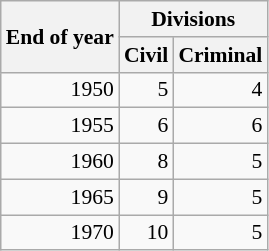<table class="wikitable floatright" style="font-size:90%; text-align: right">
<tr>
<th rowspan="2">End of year</th>
<th colspan="2">Divisions</th>
</tr>
<tr>
<th>Civil</th>
<th>Criminal</th>
</tr>
<tr>
<td>1950</td>
<td>5</td>
<td>4</td>
</tr>
<tr>
<td>1955</td>
<td>6</td>
<td>6</td>
</tr>
<tr>
<td>1960</td>
<td>8</td>
<td>5</td>
</tr>
<tr>
<td>1965</td>
<td>9</td>
<td>5</td>
</tr>
<tr>
<td>1970</td>
<td>10</td>
<td>5</td>
</tr>
</table>
